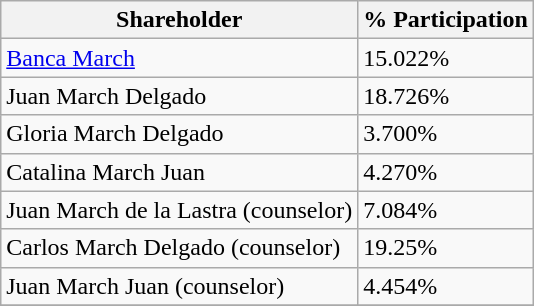<table class="wikitable">
<tr>
<th>Shareholder</th>
<th>% Participation</th>
</tr>
<tr>
<td><a href='#'>Banca March</a></td>
<td>15.022%</td>
</tr>
<tr>
<td>Juan March Delgado</td>
<td>18.726%</td>
</tr>
<tr>
<td>Gloria March Delgado</td>
<td>3.700%</td>
</tr>
<tr>
<td>Catalina March Juan</td>
<td>4.270%</td>
</tr>
<tr>
<td>Juan March de la Lastra (counselor)</td>
<td>7.084%</td>
</tr>
<tr>
<td>Carlos March Delgado (counselor)</td>
<td>19.25%</td>
</tr>
<tr>
<td>Juan March Juan (counselor)</td>
<td>4.454%</td>
</tr>
<tr>
</tr>
</table>
